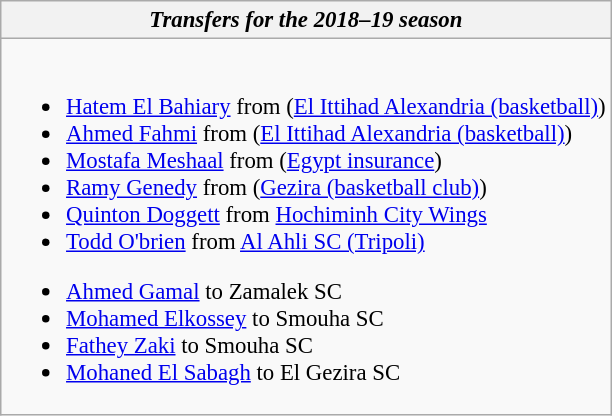<table class="wikitable collapsible collapsed" style="font-size:95%;">
<tr>
<th><em>Transfers for the 2018–19 season</em></th>
</tr>
<tr>
<td><br>
<ul><li> <a href='#'>Hatem El Bahiary</a> from (<a href='#'>El Ittihad Alexandria (basketball)</a>)</li><li> <a href='#'>Ahmed Fahmi</a>  from (<a href='#'>El Ittihad Alexandria (basketball)</a>)</li><li> <a href='#'>Mostafa Meshaal</a> from (<a href='#'>Egypt insurance</a>)</li><li> <a href='#'>Ramy Genedy</a> from (<a href='#'>Gezira (basketball club)</a>)</li><li> <a href='#'>Quinton Doggett</a> from  <a href='#'>Hochiminh City Wings</a></li><li> <a href='#'>Todd O'brien</a> from  <a href='#'>Al Ahli SC (Tripoli)</a></li></ul><ul><li> <a href='#'>Ahmed Gamal</a> to Zamalek SC</li><li> <a href='#'>Mohamed Elkossey</a> to Smouha SC</li><li> <a href='#'>Fathey Zaki</a> to Smouha SC</li><li> <a href='#'>Mohaned El Sabagh</a> to El Gezira SC</li></ul></td>
</tr>
</table>
